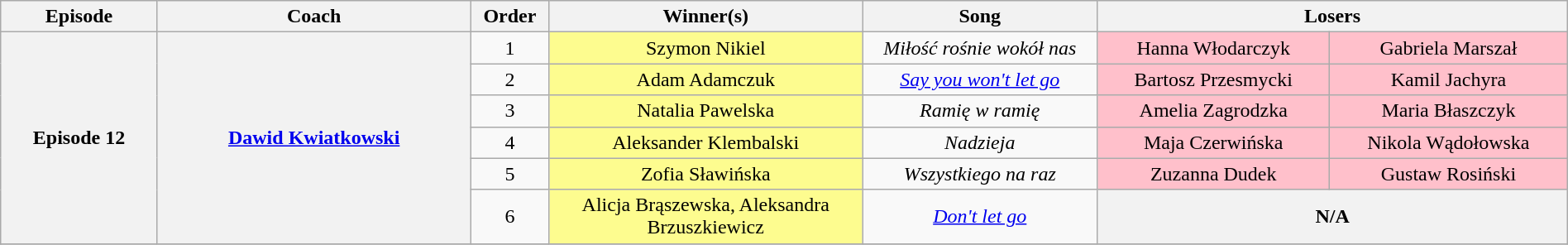<table class="wikitable" style="text-align:center; width:100%;">
<tr>
<th style="width:10%;">Episode</th>
<th style="width:20%;">Coach</th>
<th style="width:05%;">Order</th>
<th style="width:20%;">Winner(s)</th>
<th style="width:15%;">Song</th>
<th style="width:30%;" colspan="2">Losers</th>
</tr>
<tr>
<th rowspan="6">Episode 12<br><small></small></th>
<th rowspan="6"><a href='#'>Dawid Kwiatkowski</a></th>
<td>1</td>
<td style="background:#fdfc8f;">Szymon Nikiel</td>
<td><em>Miłość rośnie wokół nas</em></td>
<td style="background:pink;">Hanna Włodarczyk</td>
<td style="background:pink;">Gabriela Marszał</td>
</tr>
<tr>
<td>2</td>
<td style="background:#fdfc8f;">Adam Adamczuk</td>
<td><a href='#'><em>Say you won't let go</em></a></td>
<td style="background:pink;">Bartosz Przesmycki</td>
<td style="background:pink;">Kamil Jachyra</td>
</tr>
<tr>
<td>3</td>
<td style="background:#fdfc8f;">Natalia Pawelska</td>
<td><em>Ramię w ramię</em></td>
<td style="background:pink;">Amelia Zagrodzka</td>
<td style="background:pink;">Maria Błaszczyk</td>
</tr>
<tr>
<td>4</td>
<td style="background:#fdfc8f;">Aleksander Klembalski</td>
<td><em>Nadzieja</em></td>
<td style="background:pink;">Maja Czerwińska</td>
<td style="background:pink;">Nikola Wądołowska</td>
</tr>
<tr>
<td>5</td>
<td style="background:#fdfc8f;">Zofia Sławińska</td>
<td><em>Wszystkiego na raz</em></td>
<td style="background:pink;">Zuzanna Dudek</td>
<td style="background:pink;">Gustaw Rosiński</td>
</tr>
<tr>
<td>6</td>
<td style="background:#fdfc8f;">Alicja Brąszewska, Aleksandra Brzuszkiewicz</td>
<td><a href='#'><em>Don't let go</em></a></td>
<th style="width:30%;" colspan="2" bgcolor=silver>N/A</th>
</tr>
<tr>
</tr>
</table>
